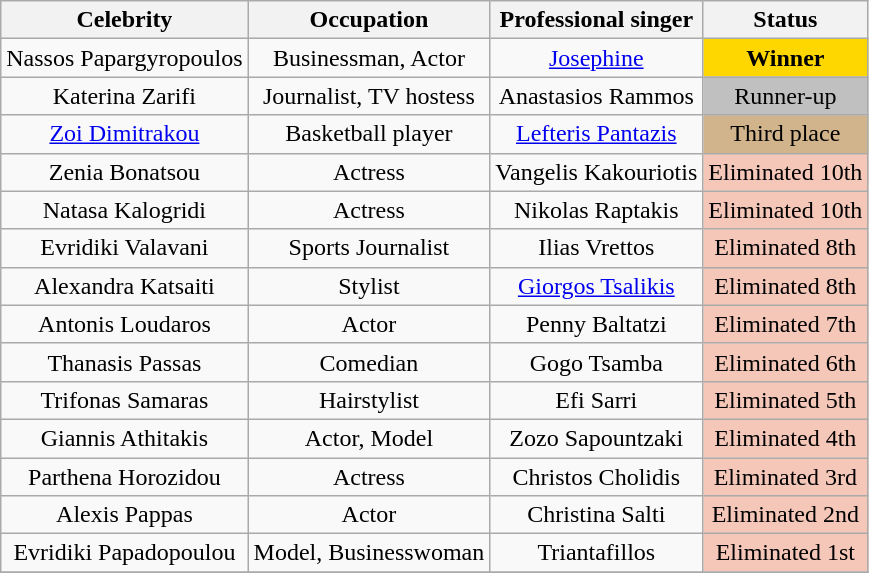<table class="wikitable sortable" style="text-align:center;">
<tr>
<th>Celebrity</th>
<th>Occupation</th>
<th>Professional singer</th>
<th>Status</th>
</tr>
<tr>
<td>Nassos Papargyropoulos</td>
<td>Businessman, Actor</td>
<td><a href='#'>Josephine</a></td>
<td style="background:gold;"><strong>Winner</strong></td>
</tr>
<tr>
<td>Katerina Zarifi</td>
<td>Journalist, TV hostess</td>
<td>Anastasios Rammos</td>
<td style="background:silver;">Runner-up</td>
</tr>
<tr>
<td><a href='#'>Zoi Dimitrakou</a></td>
<td>Basketball player</td>
<td><a href='#'>Lefteris Pantazis</a></td>
<td style="background:tan;">Third place</td>
</tr>
<tr>
<td>Zenia Bonatsou</td>
<td>Actress</td>
<td>Vangelis Kakouriotis</td>
<td style="background:#f4c7b8;">Eliminated 10th</td>
</tr>
<tr>
<td>Natasa Kalogridi</td>
<td>Actress</td>
<td>Nikolas Raptakis</td>
<td style="background:#f4c7b8;">Eliminated 10th</td>
</tr>
<tr>
<td>Evridiki Valavani</td>
<td>Sports Journalist</td>
<td>Ilias Vrettos</td>
<td style="background:#f4c7b8;">Eliminated 8th</td>
</tr>
<tr>
<td>Alexandra Katsaiti</td>
<td>Stylist</td>
<td><a href='#'>Giorgos Tsalikis</a></td>
<td style="background:#f4c7b8;">Eliminated 8th</td>
</tr>
<tr>
<td>Antonis Loudaros</td>
<td>Actor</td>
<td>Penny Baltatzi</td>
<td style="background:#f4c7b8;">Eliminated 7th</td>
</tr>
<tr>
<td>Thanasis Passas</td>
<td>Comedian</td>
<td>Gogo Tsamba</td>
<td style="background:#f4c7b8;">Eliminated 6th</td>
</tr>
<tr>
<td>Trifonas Samaras</td>
<td>Hairstylist</td>
<td>Efi Sarri</td>
<td style="background:#f4c7b8;">Eliminated 5th</td>
</tr>
<tr>
<td>Giannis Athitakis</td>
<td>Actor, Model</td>
<td>Zozo Sapountzaki</td>
<td style="background:#f4c7b8;">Eliminated 4th</td>
</tr>
<tr>
<td>Parthena Horozidou</td>
<td>Actress</td>
<td>Christos Cholidis</td>
<td style="background:#f4c7b8;">Eliminated 3rd</td>
</tr>
<tr>
<td>Alexis Pappas</td>
<td>Actor</td>
<td>Christina Salti</td>
<td style="background:#f4c7b8;">Eliminated 2nd</td>
</tr>
<tr>
<td>Evridiki Papadopoulou</td>
<td>Model, Businesswoman</td>
<td>Triantafillos</td>
<td style="background:#f4c7b8;">Eliminated 1st</td>
</tr>
<tr>
</tr>
</table>
